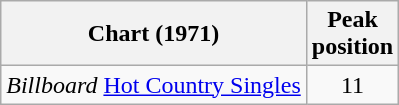<table class="wikitable">
<tr>
<th align="left">Chart (1971)</th>
<th align="center">Peak<br>position</th>
</tr>
<tr>
<td><em>Billboard</em> <a href='#'>Hot Country Singles</a></td>
<td align="center">11</td>
</tr>
</table>
